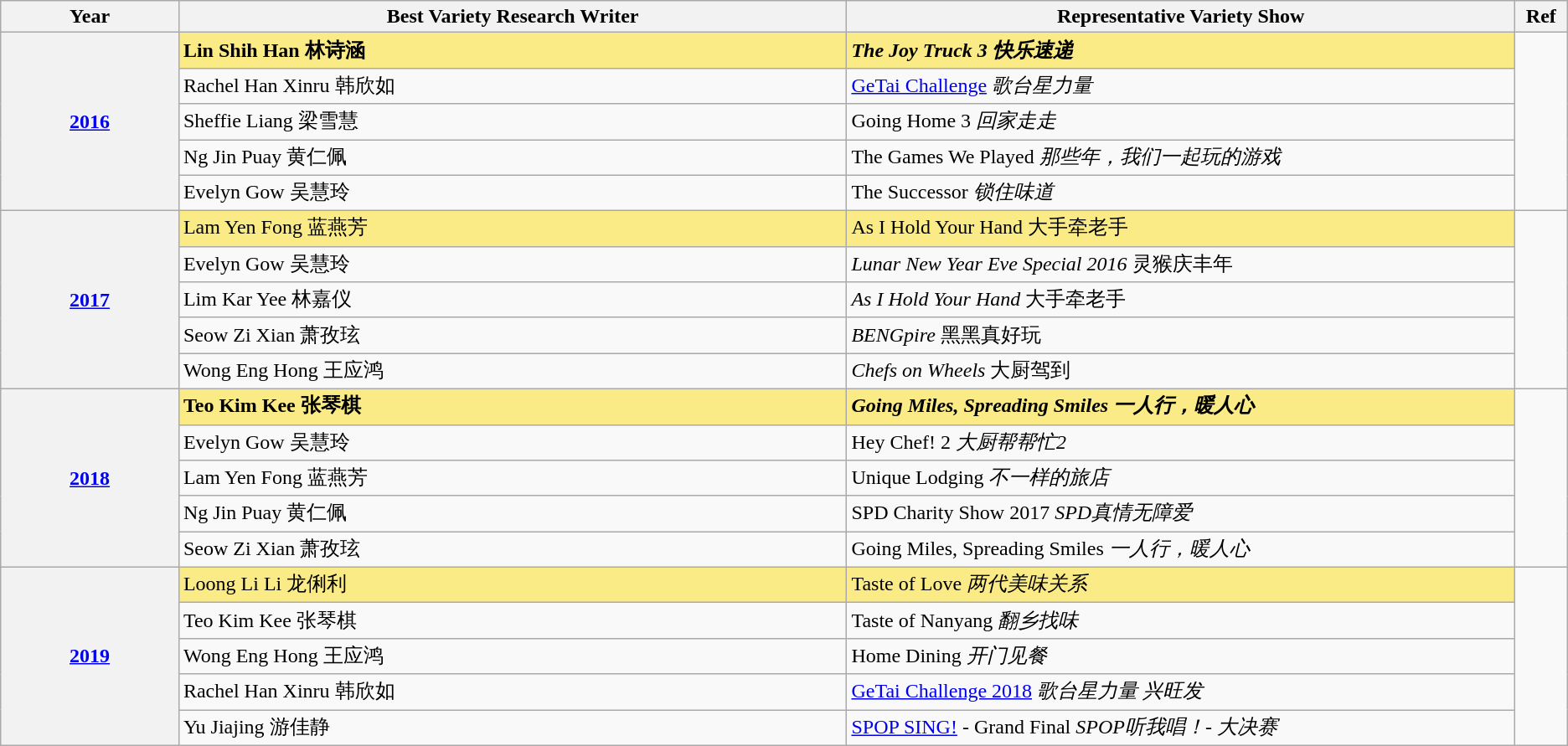<table class="wikitable sortable">
<tr>
<th scope="col" style="width:8%;">Year</th>
<th scope="col" style="width:30%;"><strong>Best Variety Research Writer</strong></th>
<th scope="col" style="width:30%;">Representative Variety Show</th>
<th class="unsortable" scope="col" style="width:2%;">Ref</th>
</tr>
<tr>
<th rowspan="5"><strong><a href='#'>2016</a></strong></th>
<td style="background:#FAEB86;"><strong>Lin Shih Han 林诗涵</strong></td>
<td style="background:#FAEB86;"><strong><em>The Joy Truck 3<em> 快乐速递<strong></td>
<td rowspan="5"></td>
</tr>
<tr>
<td>Rachel Han Xinru 韩欣如</td>
<td></em><a href='#'>GeTai Challenge</a><em> 歌台星力量</td>
</tr>
<tr>
<td>Sheffie Liang 梁雪慧</td>
<td></em>Going Home 3<em> 回家走走</td>
</tr>
<tr>
<td>Ng Jin Puay 黄仁佩</td>
<td></em>The Games We Played<em> 那些年，我们一起玩的游戏</td>
</tr>
<tr>
<td>Evelyn Gow 吴慧玲</td>
<td></em>The Successor<em> 锁住味道</td>
</tr>
<tr>
<th rowspan="5" scope="row" style="text-align:center;"><a href='#'></strong>2017<strong></a></th>
<td style="background:#FAEB86;"></strong>Lam Yen Fong 蓝燕芳<strong></td>
<td style="background:#FAEB86;"></em></strong>As I Hold Your Hand</em> 大手牵老手</strong></td>
<td rowspan="5"></td>
</tr>
<tr>
<td>Evelyn Gow 吴慧玲</td>
<td><em>Lunar New Year Eve Special 2016</em> 灵猴庆丰年</td>
</tr>
<tr>
<td>Lim Kar Yee 林嘉仪</td>
<td><em>As I Hold Your Hand</em> 大手牵老手</td>
</tr>
<tr>
<td>Seow Zi Xian 萧孜玹</td>
<td><em>BENGpire</em> 黑黑真好玩</td>
</tr>
<tr>
<td>Wong Eng Hong 王应鸿</td>
<td><em>Chefs on Wheels</em> 大厨驾到</td>
</tr>
<tr>
<th rowspan="5"><a href='#'><strong>2018</strong></a></th>
<td style="background:#FAEB86;"><strong>Teo Kim Kee 张琴棋</strong></td>
<td style="background:#FAEB86;"><strong><em>Going Miles, Spreading Smiles<em> 一人行，暖人心<strong></td>
<td rowspan="5"></td>
</tr>
<tr>
<td>Evelyn Gow 吴慧玲</td>
<td></em>Hey Chef! 2<em> 大厨帮帮忙2</td>
</tr>
<tr>
<td>Lam Yen Fong 蓝燕芳</td>
<td></em>Unique Lodging<em> 不一样的旅店</td>
</tr>
<tr>
<td>Ng Jin Puay 黄仁佩</td>
<td></em>SPD Charity Show 2017<em> SPD真情无障爱</td>
</tr>
<tr>
<td>Seow Zi Xian 萧孜玹</td>
<td></em>Going Miles, Spreading Smiles<em> 一人行，暖人心</td>
</tr>
<tr>
<th rowspan="5"><a href='#'></strong>2019<strong></a></th>
<td style="background:#FAEB86;"></strong>Loong Li Li 龙俐利<strong></td>
<td style="background:#FAEB86;"></em></strong>Taste of Love<strong><em> </strong>两代美味关系<strong></td>
<td rowspan="5"></td>
</tr>
<tr>
<td>Teo Kim Kee 张琴棋</td>
<td></em>Taste of Nanyang<em> 翻乡找味</td>
</tr>
<tr>
<td>Wong Eng Hong 王应鸿</td>
<td></em>Home Dining<em> 开门见餐</td>
</tr>
<tr>
<td>Rachel Han Xinru 韩欣如</td>
<td></em><a href='#'>GeTai Challenge 2018</a><em> 歌台星力量 兴旺发</td>
</tr>
<tr>
<td>Yu Jiajing 游佳静</td>
<td></em><a href='#'>SPOP SING!</a> - Grand Final<em> SPOP听我唱！- 大决赛</td>
</tr>
</table>
